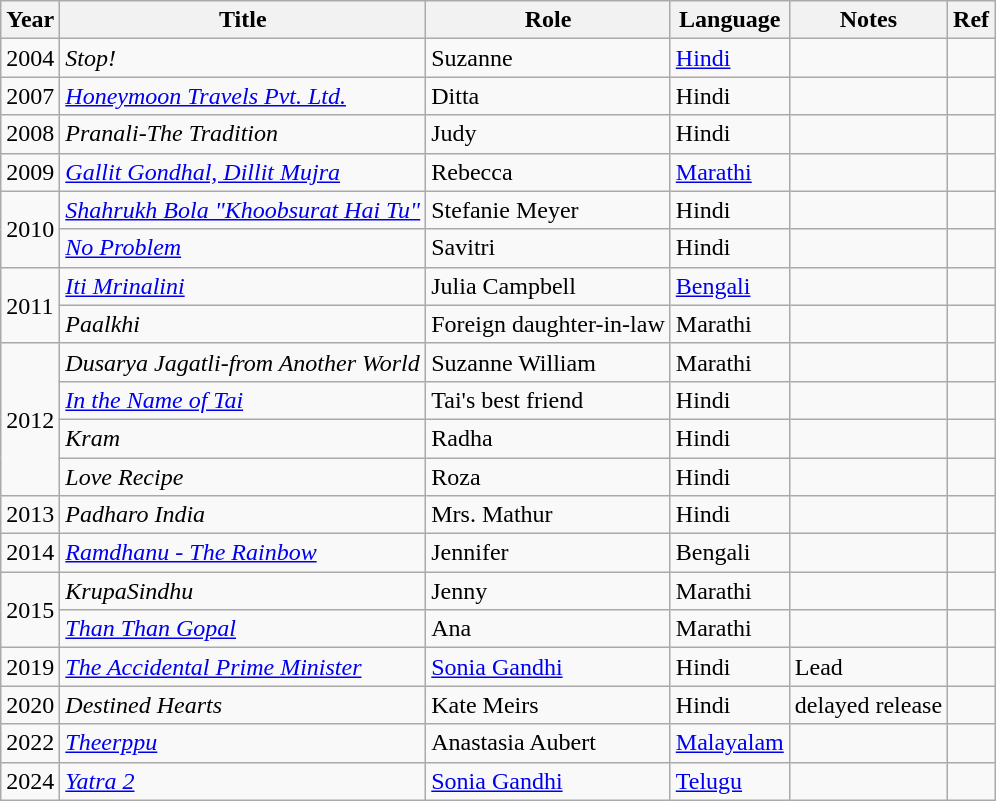<table class="wikitable sortable plainrowheaders">
<tr style="text-align:center;">
<th>Year</th>
<th>Title</th>
<th>Role</th>
<th>Language</th>
<th>Notes</th>
<th>Ref</th>
</tr>
<tr>
<td>2004</td>
<td><em>Stop!</em></td>
<td>Suzanne</td>
<td><a href='#'>Hindi</a></td>
<td></td>
<td></td>
</tr>
<tr>
<td>2007</td>
<td><em><a href='#'>Honeymoon Travels Pvt. Ltd.</a></em></td>
<td>Ditta</td>
<td>Hindi</td>
<td></td>
<td></td>
</tr>
<tr>
<td>2008</td>
<td><em>Pranali-The Tradition</em></td>
<td>Judy</td>
<td>Hindi</td>
<td></td>
<td></td>
</tr>
<tr>
<td>2009</td>
<td><em><a href='#'>Gallit Gondhal, Dillit Mujra</a></em></td>
<td>Rebecca</td>
<td><a href='#'>Marathi</a></td>
<td></td>
<td></td>
</tr>
<tr>
<td rowspan=2>2010</td>
<td><em><a href='#'>Shahrukh Bola "Khoobsurat Hai Tu"</a></em></td>
<td>Stefanie Meyer</td>
<td>Hindi</td>
<td></td>
<td></td>
</tr>
<tr>
<td><em><a href='#'>No Problem</a></em></td>
<td>Savitri</td>
<td>Hindi</td>
<td></td>
<td></td>
</tr>
<tr>
<td rowspan=2>2011</td>
<td><em><a href='#'>Iti Mrinalini</a></em></td>
<td>Julia Campbell</td>
<td><a href='#'>Bengali</a></td>
<td></td>
<td></td>
</tr>
<tr>
<td><em>Paalkhi</em></td>
<td>Foreign daughter-in-law</td>
<td>Marathi</td>
<td></td>
<td></td>
</tr>
<tr>
<td rowspan=4>2012</td>
<td><em>Dusarya Jagatli-from Another World</em></td>
<td>Suzanne William</td>
<td>Marathi</td>
<td></td>
<td></td>
</tr>
<tr>
<td><em><a href='#'>In the Name of Tai</a></em></td>
<td>Tai's best friend</td>
<td>Hindi</td>
<td></td>
<td></td>
</tr>
<tr>
<td><em>Kram</em></td>
<td>Radha</td>
<td>Hindi</td>
<td></td>
<td></td>
</tr>
<tr>
<td><em>Love Recipe</em></td>
<td>Roza</td>
<td>Hindi</td>
<td></td>
<td></td>
</tr>
<tr>
<td>2013</td>
<td><em>Padharo India</em></td>
<td>Mrs. Mathur</td>
<td>Hindi</td>
<td></td>
<td></td>
</tr>
<tr>
<td>2014</td>
<td><em><a href='#'>Ramdhanu - The Rainbow</a></em></td>
<td>Jennifer</td>
<td>Bengali</td>
<td></td>
<td></td>
</tr>
<tr>
<td rowspan=2>2015</td>
<td><em>KrupaSindhu</em></td>
<td>Jenny</td>
<td>Marathi</td>
<td></td>
</tr>
<tr>
<td><em><a href='#'>Than Than Gopal</a></em></td>
<td>Ana</td>
<td>Marathi</td>
<td></td>
<td></td>
</tr>
<tr>
<td>2019</td>
<td><em><a href='#'>The Accidental Prime Minister</a></em></td>
<td><a href='#'>Sonia Gandhi</a></td>
<td>Hindi</td>
<td>Lead</td>
<td></td>
</tr>
<tr>
<td>2020</td>
<td><em>Destined Hearts</em></td>
<td>Kate Meirs</td>
<td>Hindi</td>
<td>delayed release</td>
<td></td>
</tr>
<tr>
<td>2022</td>
<td><em><a href='#'>Theerppu</a></em></td>
<td>Anastasia Aubert</td>
<td><a href='#'>Malayalam</a></td>
<td></td>
<td></td>
</tr>
<tr>
<td>2024</td>
<td><em><a href='#'>Yatra 2</a></em></td>
<td><a href='#'>Sonia Gandhi</a></td>
<td><a href='#'>Telugu</a></td>
<td></td>
<td></td>
</tr>
</table>
